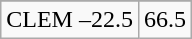<table class="wikitable">
<tr align="center">
</tr>
<tr align="center">
<td>CLEM –22.5</td>
<td>66.5</td>
</tr>
</table>
